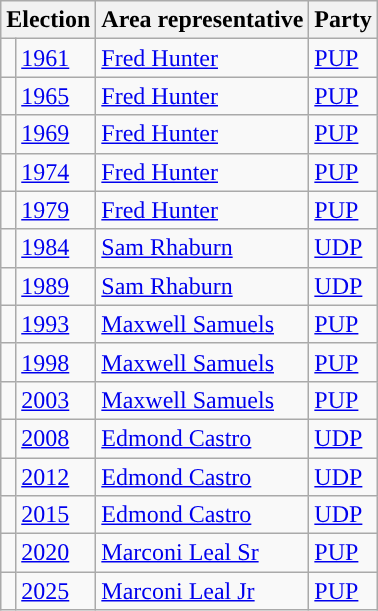<table class="wikitable">
<tr>
<th colspan="2">Election</th>
<th>Area representative</th>
<th>Party</th>
</tr>
<tr>
<td style="background-color: "></td>
<td><a href='#'>1961</a></td>
<td><a href='#'>Fred Hunter</a></td>
<td><a href='#'>PUP</a></td>
</tr>
<tr>
<td style="background-color: "></td>
<td><a href='#'>1965</a></td>
<td><a href='#'>Fred Hunter</a></td>
<td><a href='#'>PUP</a></td>
</tr>
<tr>
<td style="background-color: "></td>
<td><a href='#'>1969</a></td>
<td><a href='#'>Fred Hunter</a></td>
<td><a href='#'>PUP</a></td>
</tr>
<tr>
<td style="background-color: "></td>
<td><a href='#'>1974</a></td>
<td><a href='#'>Fred Hunter</a></td>
<td><a href='#'>PUP</a></td>
</tr>
<tr>
<td style="background-color: "></td>
<td><a href='#'>1979</a></td>
<td><a href='#'>Fred Hunter</a></td>
<td><a href='#'>PUP</a></td>
</tr>
<tr>
<td style="background-color: "></td>
<td><a href='#'>1984</a></td>
<td><a href='#'>Sam Rhaburn</a></td>
<td><a href='#'>UDP</a></td>
</tr>
<tr>
<td style="background-color: "></td>
<td><a href='#'>1989</a></td>
<td><a href='#'>Sam Rhaburn</a></td>
<td><a href='#'>UDP</a></td>
</tr>
<tr>
<td style="background-color: "></td>
<td><a href='#'>1993</a></td>
<td><a href='#'>Maxwell Samuels</a></td>
<td><a href='#'>PUP</a></td>
</tr>
<tr>
<td style="background-color: "></td>
<td><a href='#'>1998</a></td>
<td><a href='#'>Maxwell Samuels</a></td>
<td><a href='#'>PUP</a></td>
</tr>
<tr>
<td style="background-color: "></td>
<td><a href='#'>2003</a></td>
<td><a href='#'>Maxwell Samuels</a></td>
<td><a href='#'>PUP</a></td>
</tr>
<tr>
<td style="background-color: "></td>
<td><a href='#'>2008</a></td>
<td><a href='#'>Edmond Castro</a></td>
<td><a href='#'>UDP</a></td>
</tr>
<tr>
<td style="background-color: "></td>
<td><a href='#'>2012</a></td>
<td><a href='#'>Edmond Castro</a></td>
<td><a href='#'>UDP</a></td>
</tr>
<tr>
<td style="background-color: "></td>
<td><a href='#'>2015</a></td>
<td><a href='#'>Edmond Castro</a></td>
<td><a href='#'>UDP</a></td>
</tr>
<tr>
<td style="background-color: "></td>
<td><a href='#'>2020</a></td>
<td><a href='#'>Marconi Leal Sr</a></td>
<td><a href='#'>PUP</a></td>
</tr>
<tr>
<td style="background-color: "></td>
<td><a href='#'>2025</a></td>
<td><a href='#'>Marconi Leal Jr</a></td>
<td><a href='#'>PUP</a></td>
</tr>
</table>
